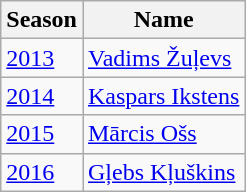<table class="wikitable">
<tr>
<th>Season</th>
<th>Name</th>
</tr>
<tr>
<td><a href='#'>2013</a></td>
<td> <a href='#'>Vadims Žuļevs</a></td>
</tr>
<tr>
<td><a href='#'>2014</a></td>
<td> <a href='#'>Kaspars Ikstens</a></td>
</tr>
<tr>
<td><a href='#'>2015</a></td>
<td> <a href='#'>Mārcis Ošs</a></td>
</tr>
<tr>
<td><a href='#'>2016</a></td>
<td> <a href='#'>Gļebs Kļuškins</a></td>
</tr>
</table>
